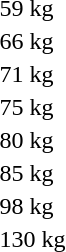<table>
<tr>
<td rowspan=2>59 kg</td>
<td rowspan=2></td>
<td rowspan=2></td>
<td></td>
</tr>
<tr>
<td></td>
</tr>
<tr>
<td rowspan=2>66 kg</td>
<td rowspan=2></td>
<td rowspan=2></td>
<td></td>
</tr>
<tr>
<td></td>
</tr>
<tr>
<td rowspan=2>71 kg</td>
<td rowspan=2></td>
<td rowspan=2></td>
<td></td>
</tr>
<tr>
<td></td>
</tr>
<tr>
<td rowspan=2>75 kg</td>
<td rowspan=2></td>
<td rowspan=2></td>
<td></td>
</tr>
<tr>
<td></td>
</tr>
<tr>
<td rowspan=2>80 kg</td>
<td rowspan=2></td>
<td rowspan=2></td>
<td></td>
</tr>
<tr>
<td></td>
</tr>
<tr>
<td rowspan=2>85 kg</td>
<td rowspan=2></td>
<td rowspan=2></td>
<td></td>
</tr>
<tr>
<td></td>
</tr>
<tr>
<td rowspan=2>98 kg</td>
<td rowspan=2></td>
<td rowspan=2></td>
<td></td>
</tr>
<tr>
<td></td>
</tr>
<tr>
<td rowspan=2>130 kg</td>
<td rowspan=2></td>
<td rowspan=2></td>
<td></td>
</tr>
<tr>
<td></td>
</tr>
<tr>
</tr>
</table>
